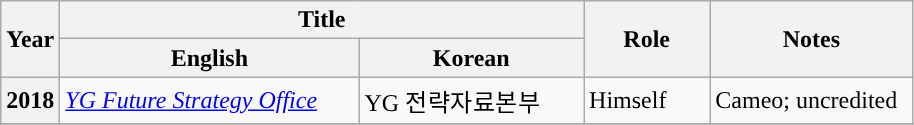<table class="wikitable sortable plainrowheaders">
<tr>
<th scope="col" rowspan="2">Year</th>
<th scope="col" colspan="2">Title</th>
<th scope="col" rowspan="2" style="width:4.8em;">Role</th>
<th scope="col" rowspan="2" style="width:8em;">Notes</th>
</tr>
<tr>
<th scope="col" style="width:12em;">English</th>
<th scope="col" style="width:8.9em;">Korean</th>
</tr>
<tr>
<th scope="row">2018</th>
<td><em><a href='#'>YG Future Strategy Office</a></em></td>
<td>YG 전략자료본부</td>
<td>Himself</td>
<td>Cameo; uncredited</td>
</tr>
<tr>
</tr>
</table>
